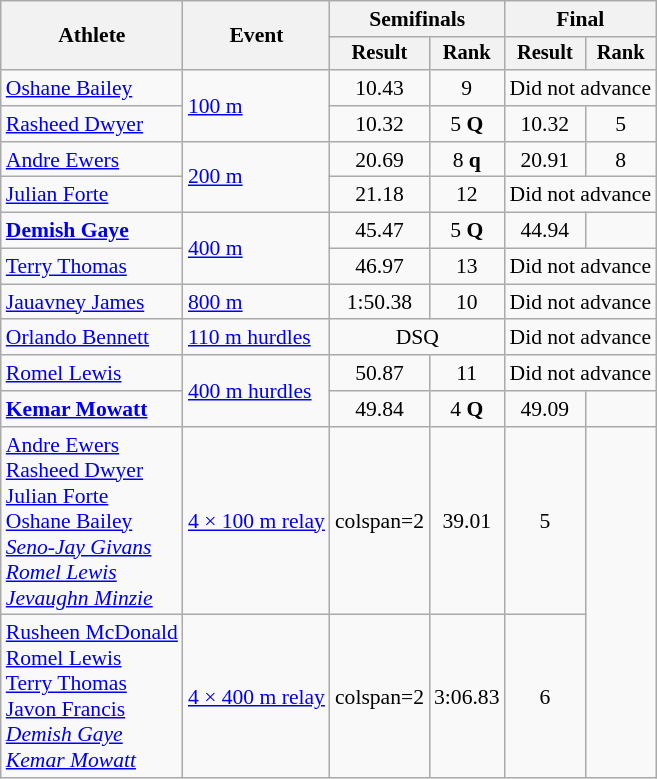<table class=wikitable style="font-size:90%">
<tr>
<th rowspan="2">Athlete</th>
<th rowspan="2">Event</th>
<th colspan="2">Semifinals</th>
<th colspan="2">Final</th>
</tr>
<tr style="font-size:95%">
<th>Result</th>
<th>Rank</th>
<th>Result</th>
<th>Rank</th>
</tr>
<tr align=center>
<td align=left><a href='#'>Oshane Bailey</a></td>
<td align=left rowspan=2><a href='#'>100 m</a></td>
<td>10.43</td>
<td>9</td>
<td colspan=2>Did not advance</td>
</tr>
<tr align=center>
<td align=left><a href='#'>Rasheed Dwyer</a></td>
<td>10.32</td>
<td>5 <strong>Q</strong></td>
<td>10.32</td>
<td>5</td>
</tr>
<tr align=center>
<td align=left><a href='#'>Andre Ewers</a></td>
<td align=left rowspan=2><a href='#'>200 m</a></td>
<td>20.69</td>
<td>8 <strong>q</strong></td>
<td>20.91</td>
<td>8</td>
</tr>
<tr align=center>
<td align=left><a href='#'>Julian Forte</a></td>
<td>21.18</td>
<td>12</td>
<td colspan=2>Did not advance</td>
</tr>
<tr align=center>
<td align=left><strong><a href='#'>Demish Gaye</a></strong></td>
<td align=left rowspan=2><a href='#'>400 m</a></td>
<td>45.47</td>
<td>5 <strong>Q</strong></td>
<td>44.94</td>
<td></td>
</tr>
<tr align=center>
<td align=left><a href='#'>Terry Thomas</a></td>
<td>46.97</td>
<td>13</td>
<td colspan=2>Did not advance</td>
</tr>
<tr align=center>
<td align=left><a href='#'>Jauavney James</a></td>
<td align=left><a href='#'>800 m</a></td>
<td>1:50.38</td>
<td>10</td>
<td colspan=2>Did not advance</td>
</tr>
<tr align=center>
<td align=left><a href='#'>Orlando Bennett</a></td>
<td align=left><a href='#'>110 m hurdles</a></td>
<td colspan=2>DSQ</td>
<td colspan=2>Did not advance</td>
</tr>
<tr align=center>
<td align=left><a href='#'>Romel Lewis</a></td>
<td align=left rowspan=2><a href='#'>400 m hurdles</a></td>
<td>50.87</td>
<td>11</td>
<td colspan=2>Did not advance</td>
</tr>
<tr align=center>
<td align=left><strong><a href='#'>Kemar Mowatt</a></strong></td>
<td>49.84</td>
<td>4 <strong>Q</strong></td>
<td>49.09</td>
<td></td>
</tr>
<tr align=center>
<td align=left><a href='#'>Andre Ewers</a><br><a href='#'>Rasheed Dwyer</a><br><a href='#'>Julian Forte</a><br><a href='#'>Oshane Bailey</a><br><em><a href='#'>Seno-Jay Givans</a><br><a href='#'>Romel Lewis</a><br><a href='#'>Jevaughn Minzie</a></em></td>
<td align=left><a href='#'>4 × 100 m relay</a></td>
<td>colspan=2 </td>
<td>39.01</td>
<td>5</td>
</tr>
<tr align=center>
<td align=left><a href='#'>Rusheen McDonald</a><br><a href='#'>Romel Lewis</a><br><a href='#'>Terry Thomas</a><br><a href='#'>Javon Francis</a><br><em><a href='#'>Demish Gaye</a><br><a href='#'>Kemar Mowatt</a></em></td>
<td align=left><a href='#'>4 × 400 m relay</a></td>
<td>colspan=2 </td>
<td>3:06.83</td>
<td>6</td>
</tr>
</table>
